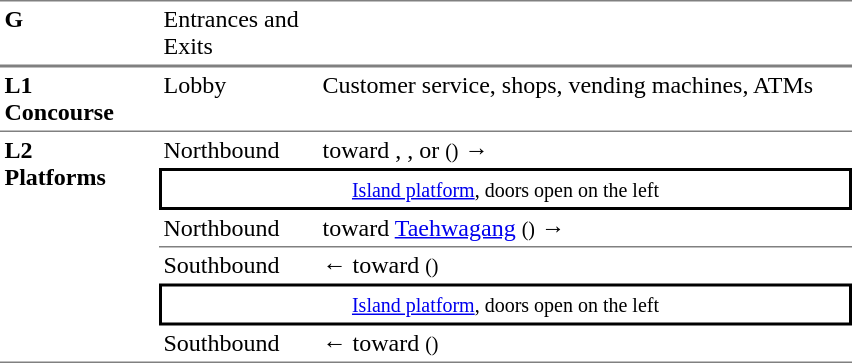<table cellspacing=0 cellpadding=3>
<tr>
<td style="border-top:solid 1px gray;border-bottom:solid 1px gray;" valign=top width=100><strong>G</strong></td>
<td style="border-top:solid 1px gray;border-bottom:solid 1px gray;" valign=top width=100>Entrances and Exits</td>
<td style="border-top:solid 1px gray;border-bottom:solid 1px gray;" valign=top width=350></td>
</tr>
<tr>
<td style="border-top:solid 1px gray;border-bottom:solid 1px gray;" valign=top><strong>L1<br>Concourse</strong></td>
<td style="border-top:solid 1px gray;border-bottom:solid 1px gray;" valign=top>Lobby</td>
<td style="border-top:solid 1px gray;border-bottom:solid 1px gray;" valign=top>Customer service, shops, vending machines, ATMs</td>
</tr>
<tr>
<td style="border-bottom:solid 1px gray;" rowspan=6 valign=top><strong>L2<br>Platforms</strong></td>
<td>Northbound</td>
<td>  toward , ,  or  <small>()</small> →</td>
</tr>
<tr>
<td style="border-right:solid 2px black;border-left:solid 2px black;border-top:solid 2px black;border-bottom:solid 2px black;text-align:center;" colspan=2><small><a href='#'>Island platform</a>, doors open on the left</small></td>
</tr>
<tr>
<td style="border-bottom:solid 1px gray;">Northbound</td>
<td style="border-bottom:solid 1px gray;">  toward <a href='#'>Taehwagang</a> <small>()</small> →</td>
</tr>
<tr>
<td>Southbound</td>
<td>←  toward  <small>()</small></td>
</tr>
<tr>
<td style="border-right:solid 2px black;border-left:solid 2px black;border-top:solid 2px black;border-bottom:solid 2px black;text-align:center;" colspan=2><small><a href='#'>Island platform</a>, doors open on the left</small></td>
</tr>
<tr>
<td style="border-bottom:solid 1px gray;">Southbound</td>
<td style="border-bottom:solid 1px gray;">←  toward  <small>()</small></td>
</tr>
</table>
